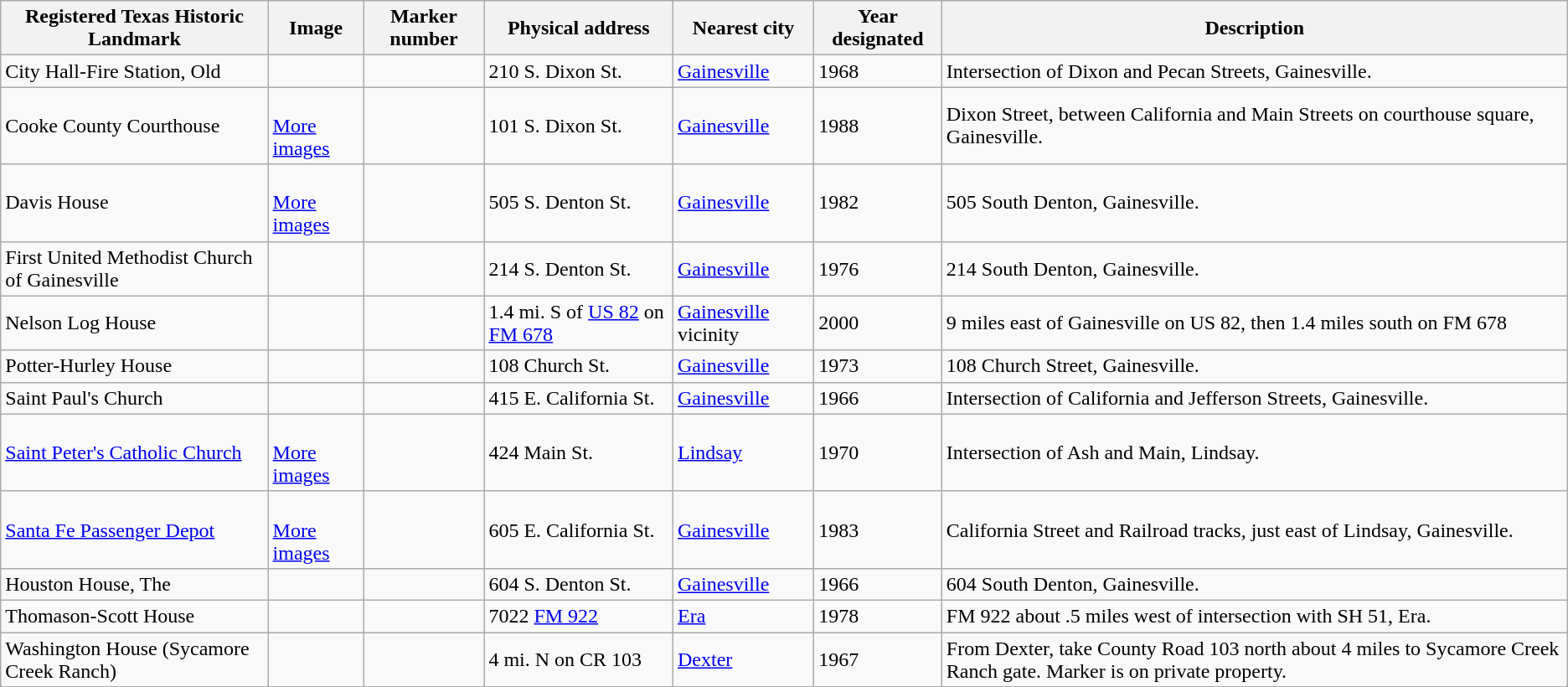<table class="wikitable sortable">
<tr>
<th>Registered Texas Historic Landmark</th>
<th>Image</th>
<th>Marker number</th>
<th>Physical address</th>
<th>Nearest city</th>
<th>Year designated</th>
<th>Description</th>
</tr>
<tr>
<td>City Hall-Fire Station, Old</td>
<td></td>
<td></td>
<td>210 S. Dixon St.<br></td>
<td><a href='#'>Gainesville</a></td>
<td>1968</td>
<td>Intersection of Dixon and Pecan Streets, Gainesville.</td>
</tr>
<tr>
<td>Cooke County Courthouse</td>
<td><br> <a href='#'>More images</a></td>
<td></td>
<td>101 S. Dixon St.<br></td>
<td><a href='#'>Gainesville</a></td>
<td>1988</td>
<td>Dixon Street, between California and Main Streets on courthouse square, Gainesville.</td>
</tr>
<tr>
<td>Davis House</td>
<td><br> <a href='#'>More images</a></td>
<td></td>
<td>505 S. Denton St.<br></td>
<td><a href='#'>Gainesville</a></td>
<td>1982</td>
<td>505 South Denton, Gainesville.</td>
</tr>
<tr>
<td>First United Methodist Church of Gainesville</td>
<td></td>
<td></td>
<td>214 S. Denton St.<br></td>
<td><a href='#'>Gainesville</a></td>
<td>1976</td>
<td>214 South Denton, Gainesville.</td>
</tr>
<tr>
<td>Nelson Log House</td>
<td></td>
<td></td>
<td>1.4 mi. S of <a href='#'>US 82</a> on <a href='#'>FM 678</a><br></td>
<td><a href='#'>Gainesville</a> vicinity</td>
<td>2000</td>
<td>9 miles east of Gainesville on US 82, then 1.4 miles south on FM 678</td>
</tr>
<tr>
<td>Potter-Hurley House</td>
<td></td>
<td></td>
<td>108 Church St.<br></td>
<td><a href='#'>Gainesville</a></td>
<td>1973</td>
<td>108 Church Street, Gainesville.</td>
</tr>
<tr>
<td>Saint Paul's Church</td>
<td></td>
<td></td>
<td>415 E. California St.<br></td>
<td><a href='#'>Gainesville</a></td>
<td>1966</td>
<td>Intersection of California and Jefferson Streets, Gainesville.</td>
</tr>
<tr>
<td><a href='#'>Saint Peter's Catholic Church</a></td>
<td><br> <a href='#'>More images</a></td>
<td></td>
<td>424 Main St.<br></td>
<td><a href='#'>Lindsay</a></td>
<td>1970</td>
<td>Intersection of Ash and Main, Lindsay.</td>
</tr>
<tr>
<td><a href='#'>Santa Fe Passenger Depot</a></td>
<td><br> <a href='#'>More images</a></td>
<td></td>
<td>605 E. California St.<br></td>
<td><a href='#'>Gainesville</a></td>
<td>1983</td>
<td>California Street and Railroad tracks, just east of Lindsay, Gainesville.</td>
</tr>
<tr>
<td>Houston House, The</td>
<td></td>
<td></td>
<td>604 S. Denton St.<br></td>
<td><a href='#'>Gainesville</a></td>
<td>1966</td>
<td>604 South Denton, Gainesville.</td>
</tr>
<tr>
<td>Thomason-Scott House</td>
<td></td>
<td></td>
<td>7022 <a href='#'>FM 922</a><br></td>
<td><a href='#'>Era</a></td>
<td>1978</td>
<td>FM 922 about .5 miles west of intersection with SH 51, Era.</td>
</tr>
<tr>
<td>Washington House (Sycamore Creek Ranch)</td>
<td></td>
<td></td>
<td>4 mi. N on CR 103<br></td>
<td><a href='#'>Dexter</a></td>
<td>1967</td>
<td>From Dexter, take County Road 103 north about 4 miles to Sycamore Creek Ranch gate. Marker is on private property.</td>
</tr>
</table>
